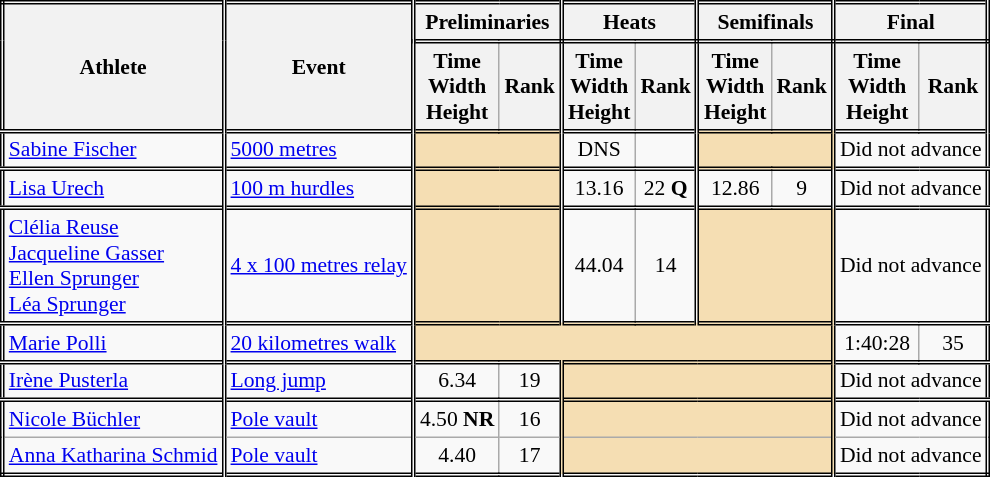<table class=wikitable style="font-size:90%; border: double;">
<tr>
<th rowspan="2" style="border-right:double">Athlete</th>
<th rowspan="2" style="border-right:double">Event</th>
<th colspan="2" style="border-right:double; border-bottom:double;">Preliminaries</th>
<th colspan="2" style="border-right:double; border-bottom:double;">Heats</th>
<th colspan="2" style="border-right:double; border-bottom:double;">Semifinals</th>
<th colspan="2" style="border-right:double; border-bottom:double;">Final</th>
</tr>
<tr>
<th>Time<br>Width<br>Height</th>
<th style="border-right:double">Rank</th>
<th>Time<br>Width<br>Height</th>
<th style="border-right:double">Rank</th>
<th>Time<br>Width<br>Height</th>
<th style="border-right:double">Rank</th>
<th>Time<br>Width<br>Height</th>
<th style="border-right:double">Rank</th>
</tr>
<tr style="border-top: double;">
<td style="border-right:double"><a href='#'>Sabine Fischer</a></td>
<td style="border-right:double"><a href='#'>5000 metres</a></td>
<td style="border-right:double" colspan= 2 bgcolor="wheat"></td>
<td align=center>DNS</td>
<td align=center style="border-right:double"></td>
<td style="border-right:double" colspan= 2 bgcolor="wheat"></td>
<td colspan="2" align=center>Did not advance</td>
</tr>
<tr style="border-top: double;">
<td style="border-right:double"><a href='#'>Lisa Urech</a></td>
<td style="border-right:double"><a href='#'>100 m hurdles</a></td>
<td style="border-right:double" colspan= 2 bgcolor="wheat"></td>
<td align=center>13.16</td>
<td align=center style="border-right:double">22 <strong>Q</strong></td>
<td align=center>12.86</td>
<td align=center style="border-right:double">9</td>
<td colspan="2" align=center>Did not advance</td>
</tr>
<tr style="border-top: double;">
<td style="border-right:double"><a href='#'>Clélia Reuse</a><br><a href='#'>Jacqueline Gasser</a><br><a href='#'>Ellen Sprunger</a><br><a href='#'>Léa Sprunger</a><br></td>
<td style="border-right:double"><a href='#'>4 x 100 metres relay</a></td>
<td style="border-right:double" colspan= 2 bgcolor="wheat"></td>
<td align=center>44.04</td>
<td align=center style="border-right:double">14</td>
<td style="border-right:double" colspan= 2 bgcolor="wheat"></td>
<td colspan="2" align=center>Did not advance</td>
</tr>
<tr style="border-top: double;">
<td style="border-right:double"><a href='#'>Marie Polli</a></td>
<td style="border-right:double"><a href='#'>20 kilometres walk</a></td>
<td style="border-right:double" colspan= 6 bgcolor="wheat"></td>
<td align=center>1:40:28</td>
<td align=center>35</td>
</tr>
<tr style="border-top: double;">
<td style="border-right:double"><a href='#'>Irène Pusterla</a></td>
<td style="border-right:double"><a href='#'>Long jump</a></td>
<td align=center>6.34</td>
<td align=center style="border-right:double">19</td>
<td style="border-right:double" colspan= 4 bgcolor="wheat"></td>
<td align=center colspan= 2>Did not advance</td>
</tr>
<tr style="border-top: double;">
<td style="border-right:double"><a href='#'>Nicole Büchler</a></td>
<td style="border-right:double"><a href='#'>Pole vault</a></td>
<td align=center>4.50 <strong>NR</strong></td>
<td align=center style="border-right:double">16</td>
<td style="border-right:double" colspan= 4 bgcolor="wheat"></td>
<td colspan="2" align=center>Did not advance</td>
</tr>
<tr>
<td style="border-right:double"><a href='#'>Anna Katharina Schmid</a></td>
<td style="border-right:double"><a href='#'>Pole vault</a></td>
<td align=center>4.40</td>
<td align=center style="border-right:double">17</td>
<td style="border-right:double" colspan= 4 bgcolor="wheat"></td>
<td colspan="2" align=center>Did not advance</td>
</tr>
</table>
